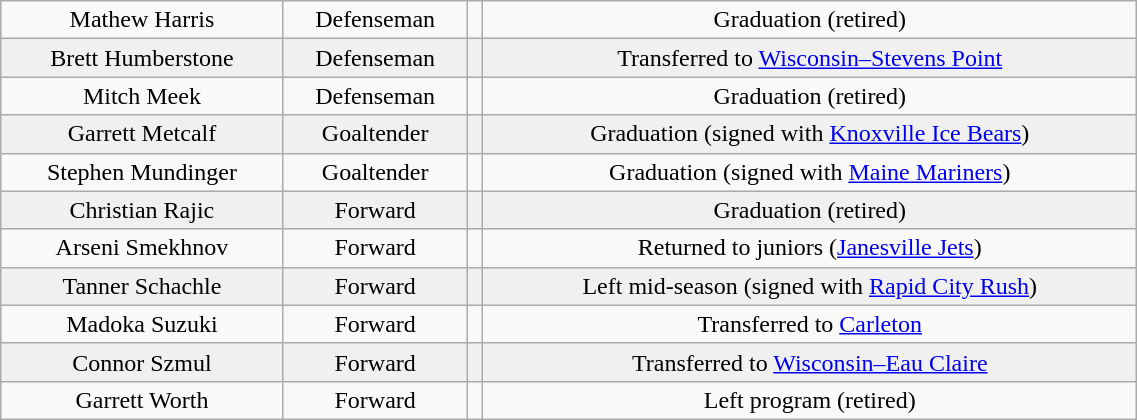<table class="wikitable" width="60%">
<tr align="center" bgcolor="">
<td>Mathew Harris</td>
<td>Defenseman</td>
<td></td>
<td>Graduation (retired)</td>
</tr>
<tr align="center" bgcolor="f0f0f0">
<td>Brett Humberstone</td>
<td>Defenseman</td>
<td></td>
<td>Transferred to <a href='#'>Wisconsin–Stevens Point</a></td>
</tr>
<tr align="center" bgcolor="">
<td>Mitch Meek</td>
<td>Defenseman</td>
<td></td>
<td>Graduation (retired)</td>
</tr>
<tr align="center" bgcolor="f0f0f0">
<td>Garrett Metcalf</td>
<td>Goaltender</td>
<td></td>
<td>Graduation (signed with <a href='#'>Knoxville Ice Bears</a>)</td>
</tr>
<tr align="center" bgcolor="">
<td>Stephen Mundinger</td>
<td>Goaltender</td>
<td></td>
<td>Graduation (signed with <a href='#'>Maine Mariners</a>)</td>
</tr>
<tr align="center" bgcolor="f0f0f0">
<td>Christian Rajic</td>
<td>Forward</td>
<td></td>
<td>Graduation (retired)</td>
</tr>
<tr align="center" bgcolor="">
<td>Arseni Smekhnov</td>
<td>Forward</td>
<td></td>
<td>Returned to juniors (<a href='#'>Janesville Jets</a>)</td>
</tr>
<tr align="center" bgcolor="f0f0f0">
<td>Tanner Schachle</td>
<td>Forward</td>
<td></td>
<td>Left mid-season (signed with <a href='#'>Rapid City Rush</a>)</td>
</tr>
<tr align="center" bgcolor="">
<td>Madoka Suzuki</td>
<td>Forward</td>
<td></td>
<td>Transferred to <a href='#'>Carleton</a></td>
</tr>
<tr align="center" bgcolor="f0f0f0">
<td>Connor Szmul</td>
<td>Forward</td>
<td></td>
<td>Transferred to <a href='#'>Wisconsin–Eau Claire</a></td>
</tr>
<tr align="center" bgcolor="">
<td>Garrett Worth</td>
<td>Forward</td>
<td></td>
<td>Left program (retired)</td>
</tr>
</table>
